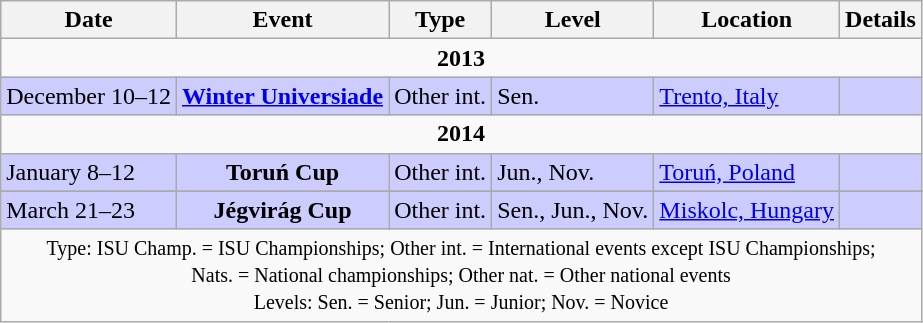<table class="wikitable">
<tr>
<th>Date</th>
<th>Event</th>
<th>Type</th>
<th>Level</th>
<th>Location</th>
<th>Details</th>
</tr>
<tr>
<td colspan=7 align=center><strong>2013</strong></td>
</tr>
<tr bgcolor=CCCCFF>
<td>December 10–12</td>
<td align="center"><strong><a href='#'>Winter Universiade</a></strong></td>
<td>Other int.</td>
<td>Sen.</td>
<td><a href='#'>Trento, Italy</a></td>
<td align="center"></td>
</tr>
<tr>
<td colspan=7 align=center><strong>2014</strong></td>
</tr>
<tr bgcolor=CCCCFF>
<td>January 8–12</td>
<td align="center"><strong>Toruń Cup</strong></td>
<td>Other int.</td>
<td>Jun., Nov.</td>
<td><a href='#'>Toruń, Poland</a></td>
<td align="center"></td>
</tr>
<tr>
</tr>
<tr bgcolor=CCCCFF>
<td>March 21–23</td>
<td align="center"><strong>Jégvirág Cup</strong></td>
<td>Other int.</td>
<td>Sen., Jun., Nov.</td>
<td><a href='#'>Miskolc, Hungary</a></td>
<td align="center"></td>
</tr>
<tr>
<td colspan=7 align=center><small>Type: ISU Champ. = ISU Championships; Other int. = International events except ISU Championships; <br> Nats. = National championships; Other nat. = Other national events <br> Levels: Sen. = Senior; Jun. = Junior; Nov. = Novice</small></td>
</tr>
</table>
